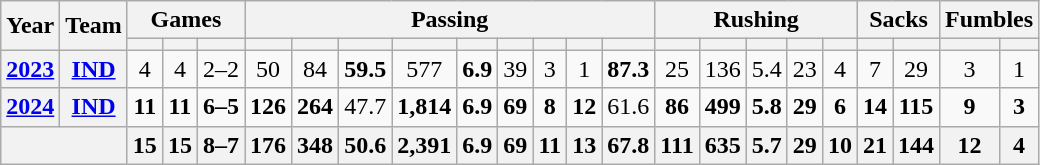<table class="wikitable" style="text-align:center;">
<tr>
<th rowspan="2">Year</th>
<th rowspan="2">Team</th>
<th colspan="3">Games</th>
<th colspan="9">Passing</th>
<th colspan="5">Rushing</th>
<th colspan="2">Sacks</th>
<th colspan="2">Fumbles</th>
</tr>
<tr>
<th></th>
<th></th>
<th></th>
<th></th>
<th></th>
<th></th>
<th></th>
<th></th>
<th></th>
<th></th>
<th></th>
<th></th>
<th></th>
<th></th>
<th></th>
<th></th>
<th></th>
<th></th>
<th></th>
<th></th>
<th></th>
</tr>
<tr>
<th><a href='#'>2023</a></th>
<th><a href='#'>IND</a></th>
<td>4</td>
<td>4</td>
<td>2–2</td>
<td>50</td>
<td>84</td>
<td><strong>59.5</strong></td>
<td>577</td>
<td><strong>6.9</strong></td>
<td>39</td>
<td>3</td>
<td>1</td>
<td><strong>87.3</strong></td>
<td>25</td>
<td>136</td>
<td>5.4</td>
<td>23</td>
<td>4</td>
<td>7</td>
<td>29</td>
<td>3</td>
<td>1</td>
</tr>
<tr>
<th><a href='#'>2024</a></th>
<th><a href='#'>IND</a></th>
<td><strong>11</strong></td>
<td><strong>11</strong></td>
<td><strong>6–5</strong></td>
<td><strong>126</strong></td>
<td><strong>264</strong></td>
<td>47.7</td>
<td><strong>1,814</strong></td>
<td><strong>6.9</strong></td>
<td><strong>69</strong></td>
<td><strong>8</strong></td>
<td><strong>12</strong></td>
<td>61.6</td>
<td><strong>86</strong></td>
<td><strong>499</strong></td>
<td><strong>5.8</strong></td>
<td><strong>29</strong></td>
<td><strong>6</strong></td>
<td><strong>14</strong></td>
<td><strong>115</strong></td>
<td><strong>9</strong></td>
<td><strong>3</strong></td>
</tr>
<tr>
<th colspan="2"></th>
<th>15</th>
<th>15</th>
<th>8–7</th>
<th>176</th>
<th>348</th>
<th>50.6</th>
<th>2,391</th>
<th>6.9</th>
<th>69</th>
<th>11</th>
<th>13</th>
<th>67.8</th>
<th>111</th>
<th>635</th>
<th>5.7</th>
<th>29</th>
<th>10</th>
<th>21</th>
<th>144</th>
<th>12</th>
<th>4</th>
</tr>
</table>
